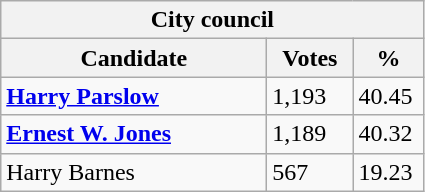<table class="wikitable">
<tr>
<th colspan="3">City council</th>
</tr>
<tr>
<th style="width: 170px">Candidate</th>
<th style="width: 50px">Votes</th>
<th style="width: 40px">%</th>
</tr>
<tr>
<td><strong><a href='#'>Harry Parslow</a></strong></td>
<td>1,193</td>
<td>40.45</td>
</tr>
<tr>
<td><strong><a href='#'>Ernest W. Jones</a></strong></td>
<td>1,189</td>
<td>40.32</td>
</tr>
<tr>
<td>Harry Barnes</td>
<td>567</td>
<td>19.23</td>
</tr>
</table>
